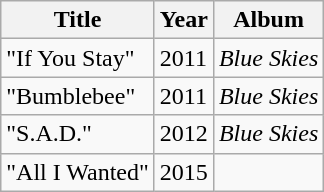<table class="wikitable">
<tr>
<th>Title</th>
<th>Year</th>
<th>Album</th>
</tr>
<tr>
<td>"If You Stay"</td>
<td>2011</td>
<td><em>Blue Skies</em></td>
</tr>
<tr>
<td>"Bumblebee"</td>
<td>2011</td>
<td><em>Blue Skies</em></td>
</tr>
<tr>
<td>"S.A.D."</td>
<td>2012</td>
<td><em>Blue Skies</em></td>
</tr>
<tr>
<td>"All I Wanted"</td>
<td>2015</td>
<td></td>
</tr>
</table>
